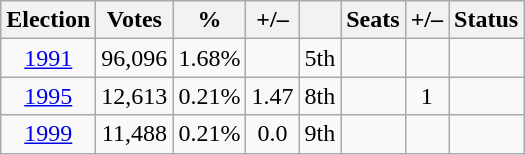<table class=wikitable style=text-align:center>
<tr>
<th>Election</th>
<th>Votes</th>
<th>%</th>
<th>+/–</th>
<th></th>
<th>Seats</th>
<th>+/–</th>
<th>Status</th>
</tr>
<tr>
<td><a href='#'>1991</a></td>
<td>96,096</td>
<td>1.68%</td>
<td></td>
<td>5th</td>
<td></td>
<td></td>
<td></td>
</tr>
<tr>
<td><a href='#'>1995</a></td>
<td>12,613</td>
<td>0.21%</td>
<td>1.47</td>
<td>8th</td>
<td></td>
<td>1</td>
<td></td>
</tr>
<tr>
<td><a href='#'>1999</a></td>
<td>11,488</td>
<td>0.21%</td>
<td>0.0</td>
<td>9th</td>
<td></td>
<td></td>
<td></td>
</tr>
</table>
